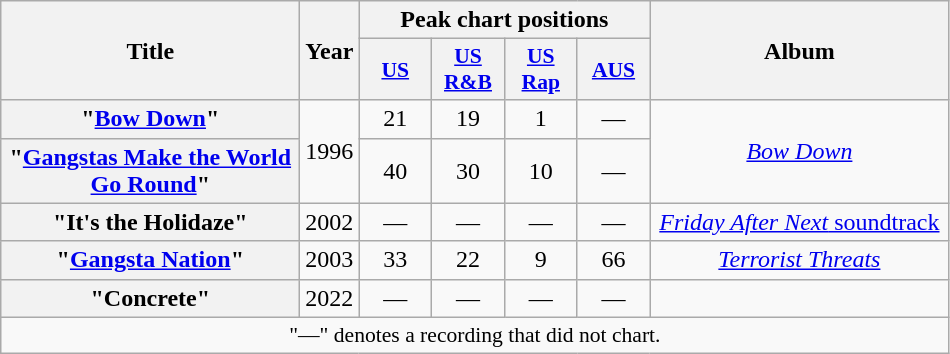<table class="wikitable plainrowheaders" style="text-align:center;">
<tr>
<th scope="col" rowspan="2" style="width:12em;">Title</th>
<th scope="col" rowspan="2" style="width:0.5em;">Year</th>
<th scope="col" colspan="4">Peak chart positions</th>
<th scope="col" rowspan="2" style="width:12em;">Album</th>
</tr>
<tr>
<th scope="col" style="width:2.9em;font-size:90%;"><a href='#'>US</a></th>
<th scope="col" style="width:2.9em;font-size:90%;"><a href='#'>US<br>R&B</a></th>
<th scope="col" style="width:2.9em;font-size:90%;"><a href='#'>US<br>Rap</a></th>
<th scope="col" style="width:2.9em;font-size:90%;"><a href='#'>AUS</a><br></th>
</tr>
<tr>
<th scope="row">"<a href='#'>Bow Down</a>"</th>
<td rowspan="2">1996</td>
<td>21</td>
<td>19</td>
<td>1</td>
<td>—</td>
<td rowspan="2"><em><a href='#'>Bow Down</a></em></td>
</tr>
<tr>
<th scope="row">"<a href='#'>Gangstas Make the World Go Round</a>"</th>
<td>40</td>
<td>30</td>
<td>10</td>
<td>—</td>
</tr>
<tr>
<th scope="row">"It's the Holidaze"</th>
<td>2002</td>
<td>—</td>
<td>—</td>
<td>—</td>
<td>—</td>
<td><a href='#'><em>Friday After Next</em> soundtrack</a></td>
</tr>
<tr>
<th scope="row">"<a href='#'>Gangsta Nation</a>"</th>
<td>2003</td>
<td>33</td>
<td>22</td>
<td>9</td>
<td>66</td>
<td><em><a href='#'>Terrorist Threats</a></em></td>
</tr>
<tr>
<th scope="row">"Concrete"</th>
<td>2022</td>
<td>—</td>
<td>—</td>
<td>—</td>
<td>—</td>
<td></td>
</tr>
<tr>
<td colspan="7" style="font-size:90%">"—" denotes a recording that did not chart.</td>
</tr>
</table>
